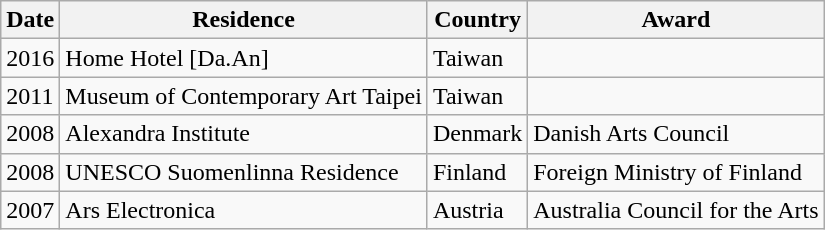<table class="wikitable">
<tr>
<th>Date</th>
<th>Residence</th>
<th>Country</th>
<th>Award</th>
</tr>
<tr>
<td>2016</td>
<td>Home Hotel [Da.An]</td>
<td>Taiwan</td>
<td></td>
</tr>
<tr>
<td>2011</td>
<td>Museum of Contemporary Art Taipei</td>
<td>Taiwan</td>
<td></td>
</tr>
<tr>
<td>2008</td>
<td>Alexandra Institute</td>
<td>Denmark</td>
<td>Danish Arts Council</td>
</tr>
<tr>
<td>2008</td>
<td>UNESCO Suomenlinna Residence</td>
<td>Finland</td>
<td>Foreign Ministry of Finland</td>
</tr>
<tr>
<td>2007</td>
<td>Ars Electronica</td>
<td>Austria</td>
<td>Australia Council for the Arts</td>
</tr>
</table>
